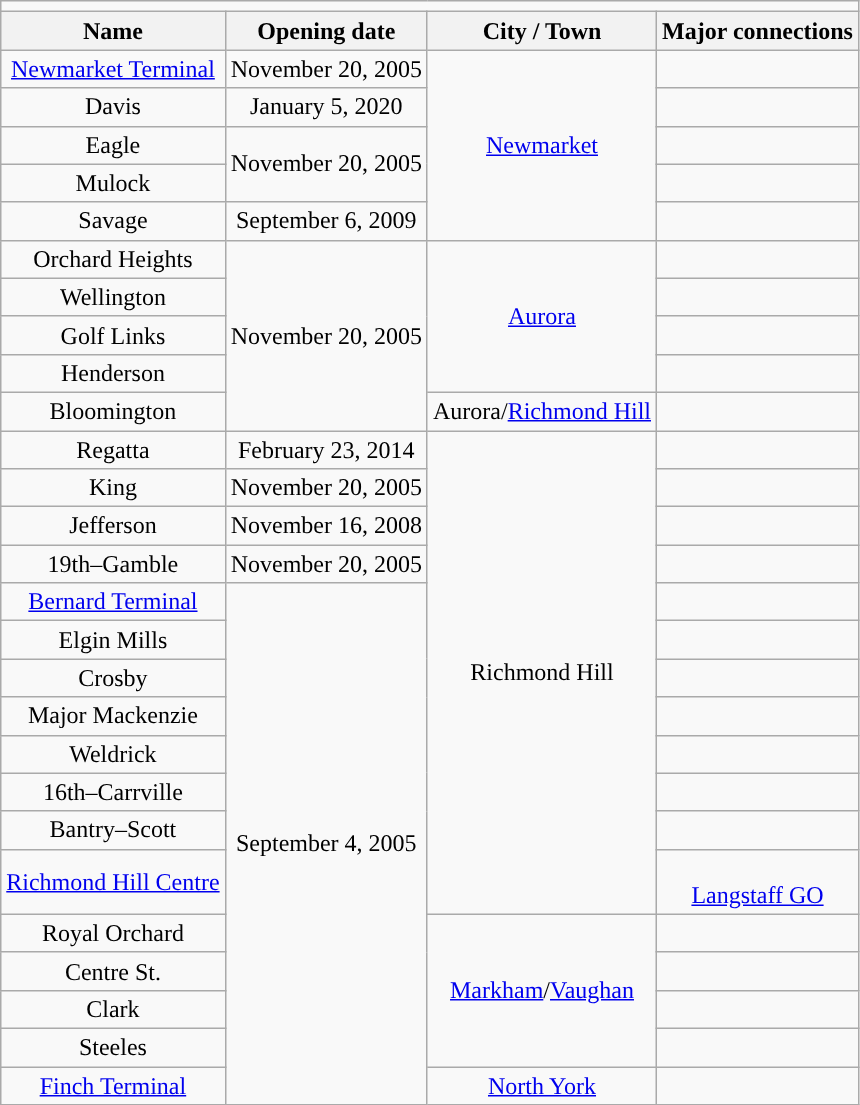<table class="wikitable" style="text-align:center">
<tr>
<td colspan="4"><strong></strong></td>
</tr>
<tr>
<th>Name</th>
<th>Opening date</th>
<th>City / Town</th>
<th>Major connections</th>
</tr>
<tr>
<td><a href='#'>Newmarket Terminal</a></td>
<td rowspan="1">November 20, 2005</td>
<td rowspan="5"><a href='#'>Newmarket</a></td>
<td> </td>
</tr>
<tr>
<td>Davis</td>
<td>January 5, 2020</td>
<td></td>
</tr>
<tr>
<td>Eagle</td>
<td rowspan="2">November 20, 2005</td>
<td></td>
</tr>
<tr>
<td>Mulock</td>
<td></td>
</tr>
<tr>
<td>Savage</td>
<td>September 6, 2009</td>
<td></td>
</tr>
<tr>
<td>Orchard Heights</td>
<td rowspan="5">November 20, 2005</td>
<td rowspan="4"><a href='#'>Aurora</a></td>
<td></td>
</tr>
<tr>
<td>Wellington</td>
<td></td>
</tr>
<tr>
<td>Golf Links</td>
<td></td>
</tr>
<tr>
<td>Henderson</td>
<td></td>
</tr>
<tr>
<td>Bloomington</td>
<td>Aurora/<a href='#'>Richmond Hill</a></td>
<td></td>
</tr>
<tr>
<td>Regatta</td>
<td>February 23, 2014</td>
<td rowspan="12">Richmond Hill</td>
<td></td>
</tr>
<tr>
<td>King</td>
<td>November 20, 2005</td>
<td></td>
</tr>
<tr>
<td>Jefferson</td>
<td>November 16, 2008</td>
<td></td>
</tr>
<tr>
<td>19th–Gamble</td>
<td>November 20, 2005</td>
<td></td>
</tr>
<tr>
<td><a href='#'>Bernard Terminal</a></td>
<td rowspan="13">September 4, 2005</td>
<td></td>
</tr>
<tr>
<td>Elgin Mills</td>
<td></td>
</tr>
<tr>
<td>Crosby</td>
<td></td>
</tr>
<tr>
<td>Major Mackenzie</td>
<td></td>
</tr>
<tr>
<td>Weldrick</td>
<td></td>
</tr>
<tr>
<td>16th–Carrville</td>
<td></td>
</tr>
<tr>
<td>Bantry–Scott</td>
<td></td>
</tr>
<tr>
<td><a href='#'>Richmond Hill Centre</a></td>
<td>  <br> <a href='#'>Langstaff GO</a></td>
</tr>
<tr>
<td>Royal Orchard</td>
<td rowspan="4"><a href='#'>Markham</a>/<a href='#'>Vaughan</a></td>
<td></td>
</tr>
<tr>
<td>Centre St.</td>
<td></td>
</tr>
<tr>
<td>Clark</td>
<td></td>
</tr>
<tr>
<td>Steeles</td>
<td></td>
</tr>
<tr>
<td><a href='#'>Finch Terminal</a></td>
<td><a href='#'>North York</a></td>
<td><br> </td>
</tr>
</table>
